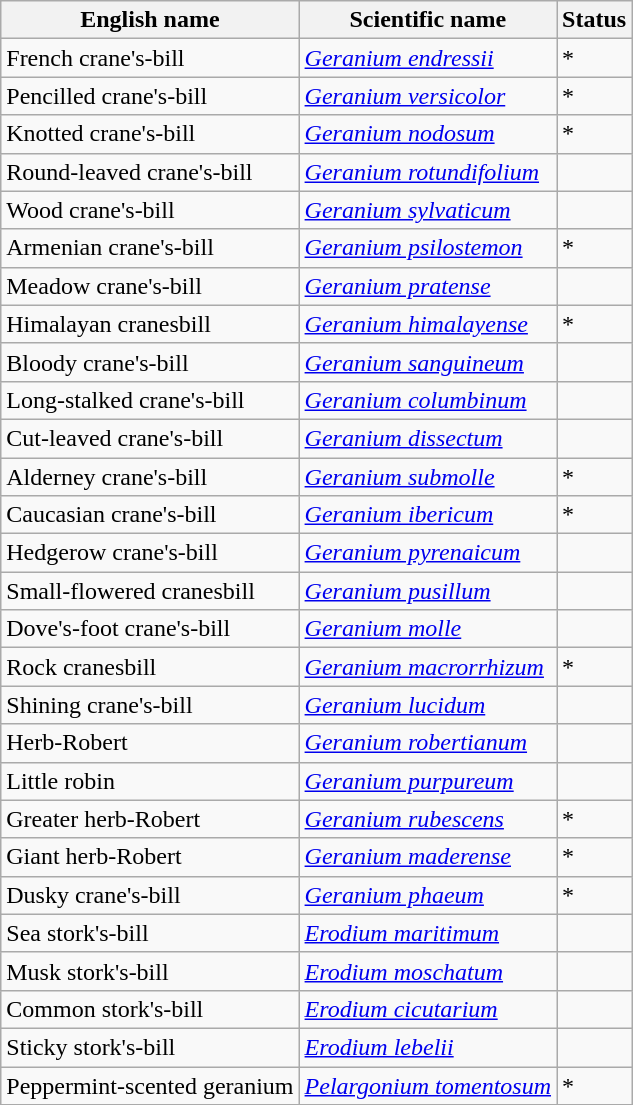<table class="wikitable" |>
<tr>
<th>English name</th>
<th>Scientific name</th>
<th>Status</th>
</tr>
<tr>
<td>French crane's-bill</td>
<td><em><a href='#'>Geranium endressii</a></em></td>
<td>*</td>
</tr>
<tr>
<td>Pencilled crane's-bill</td>
<td><em><a href='#'>Geranium versicolor</a></em></td>
<td>*</td>
</tr>
<tr>
<td>Knotted crane's-bill</td>
<td><em><a href='#'>Geranium nodosum</a></em></td>
<td>*</td>
</tr>
<tr>
<td>Round-leaved crane's-bill</td>
<td><em><a href='#'>Geranium rotundifolium</a></em></td>
<td></td>
</tr>
<tr>
<td>Wood crane's-bill</td>
<td><em><a href='#'>Geranium sylvaticum</a></em></td>
<td></td>
</tr>
<tr>
<td>Armenian crane's-bill</td>
<td><em><a href='#'>Geranium psilostemon</a></em></td>
<td>*</td>
</tr>
<tr>
<td>Meadow crane's-bill</td>
<td><em><a href='#'>Geranium pratense</a></em></td>
<td></td>
</tr>
<tr>
<td>Himalayan cranesbill</td>
<td><em><a href='#'>Geranium himalayense</a></em></td>
<td>*</td>
</tr>
<tr>
<td>Bloody crane's-bill</td>
<td><em><a href='#'>Geranium sanguineum</a></em></td>
<td></td>
</tr>
<tr>
<td>Long-stalked crane's-bill</td>
<td><em><a href='#'>Geranium columbinum</a></em></td>
<td></td>
</tr>
<tr>
<td>Cut-leaved crane's-bill</td>
<td><em><a href='#'>Geranium dissectum</a></em></td>
<td></td>
</tr>
<tr>
<td>Alderney crane's-bill</td>
<td><em><a href='#'>Geranium submolle</a></em></td>
<td>*</td>
</tr>
<tr>
<td>Caucasian crane's-bill</td>
<td><em><a href='#'>Geranium ibericum</a></em></td>
<td>*</td>
</tr>
<tr>
<td>Hedgerow crane's-bill</td>
<td><em><a href='#'>Geranium pyrenaicum</a></em></td>
<td></td>
</tr>
<tr>
<td>Small-flowered cranesbill</td>
<td><em><a href='#'>Geranium pusillum</a></em></td>
<td></td>
</tr>
<tr>
<td>Dove's-foot crane's-bill</td>
<td><em><a href='#'>Geranium molle</a></em></td>
<td></td>
</tr>
<tr>
<td>Rock cranesbill</td>
<td><em><a href='#'>Geranium macrorrhizum</a></em></td>
<td>*</td>
</tr>
<tr>
<td>Shining crane's-bill</td>
<td><em><a href='#'>Geranium lucidum</a></em></td>
<td></td>
</tr>
<tr>
<td>Herb-Robert</td>
<td><em><a href='#'>Geranium robertianum</a></em></td>
<td></td>
</tr>
<tr>
<td>Little robin</td>
<td><em><a href='#'>Geranium purpureum</a></em></td>
<td></td>
</tr>
<tr>
<td>Greater herb-Robert</td>
<td><em><a href='#'>Geranium rubescens</a></em></td>
<td>*</td>
</tr>
<tr>
<td>Giant herb-Robert</td>
<td><em><a href='#'>Geranium maderense</a></em></td>
<td>*</td>
</tr>
<tr>
<td>Dusky crane's-bill</td>
<td><em><a href='#'>Geranium phaeum</a></em></td>
<td>*</td>
</tr>
<tr>
<td>Sea stork's-bill</td>
<td><em><a href='#'>Erodium maritimum</a></em></td>
<td></td>
</tr>
<tr>
<td>Musk stork's-bill</td>
<td><em><a href='#'>Erodium moschatum</a></em></td>
<td></td>
</tr>
<tr>
<td>Common stork's-bill</td>
<td><em><a href='#'>Erodium cicutarium</a></em></td>
<td></td>
</tr>
<tr>
<td>Sticky stork's-bill</td>
<td><em><a href='#'>Erodium lebelii</a></em></td>
<td></td>
</tr>
<tr>
<td>Peppermint-scented geranium</td>
<td><em><a href='#'>Pelargonium tomentosum</a></em></td>
<td>*</td>
</tr>
</table>
